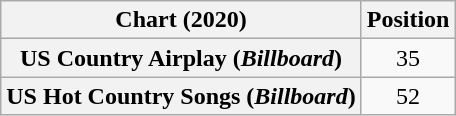<table class="wikitable sortable plainrowheaders" style="text-align:center">
<tr>
<th scope="col">Chart (2020)</th>
<th scope="col">Position</th>
</tr>
<tr>
<th scope="row">US Country Airplay (<em>Billboard</em>)</th>
<td>35</td>
</tr>
<tr>
<th scope="row">US Hot Country Songs (<em>Billboard</em>)</th>
<td>52</td>
</tr>
</table>
